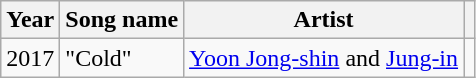<table class="wikitable">
<tr>
<th scope="col">Year</th>
<th scope="col">Song name</th>
<th scope="col">Artist</th>
<th scope="col" class="unsortable"></th>
</tr>
<tr>
<td>2017</td>
<td>"Cold"</td>
<td><a href='#'>Yoon Jong-shin</a> and <a href='#'>Jung-in</a></td>
<td></td>
</tr>
</table>
